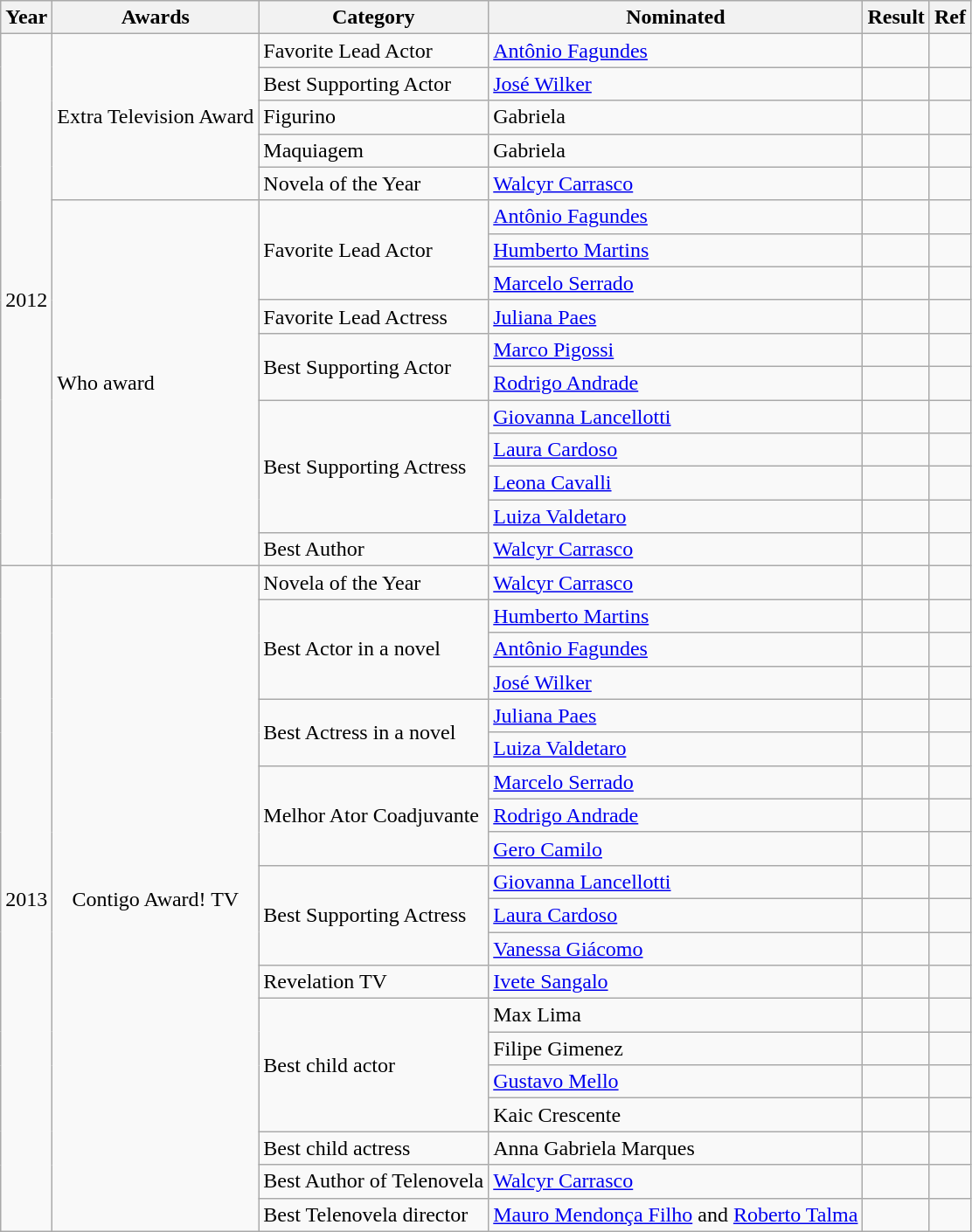<table class="wikitable">
<tr>
<th>Year</th>
<th>Awards</th>
<th>Category</th>
<th>Nominated</th>
<th>Result</th>
<th>Ref</th>
</tr>
<tr>
<td rowspan=16>2012</td>
<td rowspan=5>Extra Television Award</td>
<td>Favorite Lead Actor</td>
<td><a href='#'>Antônio Fagundes</a></td>
<td></td>
<td></td>
</tr>
<tr>
<td>Best Supporting Actor</td>
<td><a href='#'>José Wilker</a></td>
<td></td>
<td></td>
</tr>
<tr>
<td>Figurino</td>
<td>Gabriela</td>
<td></td>
<td></td>
</tr>
<tr>
<td>Maquiagem</td>
<td>Gabriela</td>
<td></td>
<td></td>
</tr>
<tr>
<td>Novela of the Year</td>
<td><a href='#'>Walcyr Carrasco</a></td>
<td></td>
<td></td>
</tr>
<tr>
<td rowspan=11>Who award</td>
<td rowspan=3>Favorite Lead Actor</td>
<td><a href='#'>Antônio Fagundes</a></td>
<td></td>
<td></td>
</tr>
<tr>
<td><a href='#'>Humberto Martins</a></td>
<td></td>
<td></td>
</tr>
<tr>
<td><a href='#'>Marcelo Serrado</a></td>
<td></td>
<td></td>
</tr>
<tr>
<td>Favorite Lead Actress</td>
<td><a href='#'>Juliana Paes</a></td>
<td></td>
<td></td>
</tr>
<tr>
<td rowspan=2>Best Supporting Actor</td>
<td><a href='#'>Marco Pigossi</a></td>
<td></td>
<td></td>
</tr>
<tr>
<td><a href='#'>Rodrigo Andrade</a></td>
<td></td>
<td></td>
</tr>
<tr>
<td rowspan=4>Best Supporting Actress</td>
<td><a href='#'>Giovanna Lancellotti</a></td>
<td></td>
<td></td>
</tr>
<tr>
<td><a href='#'>Laura Cardoso</a></td>
<td></td>
<td></td>
</tr>
<tr>
<td><a href='#'>Leona Cavalli</a></td>
<td></td>
<td></td>
</tr>
<tr>
<td><a href='#'>Luiza Valdetaro</a></td>
<td></td>
<td></td>
</tr>
<tr>
<td>Best Author</td>
<td><a href='#'>Walcyr Carrasco</a></td>
<td></td>
<td></td>
</tr>
<tr>
<td rowspan=20>2013</td>
<td rowspan=20 style="text-align:center;">Contigo Award! TV</td>
<td>Novela of the Year</td>
<td><a href='#'>Walcyr Carrasco</a></td>
<td></td>
<td></td>
</tr>
<tr>
<td rowspan=3>Best Actor in a novel</td>
<td><a href='#'>Humberto Martins</a></td>
<td></td>
<td></td>
</tr>
<tr>
<td><a href='#'>Antônio Fagundes</a></td>
<td></td>
<td></td>
</tr>
<tr>
<td><a href='#'>José Wilker</a></td>
<td></td>
<td></td>
</tr>
<tr>
<td rowspan=2>Best Actress in a novel</td>
<td><a href='#'>Juliana Paes</a></td>
<td></td>
<td></td>
</tr>
<tr>
<td><a href='#'>Luiza Valdetaro</a></td>
<td></td>
<td></td>
</tr>
<tr>
<td rowspan=3>Melhor Ator Coadjuvante</td>
<td><a href='#'>Marcelo Serrado</a></td>
<td></td>
<td></td>
</tr>
<tr>
<td><a href='#'>Rodrigo Andrade</a></td>
<td></td>
<td></td>
</tr>
<tr>
<td><a href='#'>Gero Camilo</a></td>
<td></td>
<td></td>
</tr>
<tr>
<td rowspan=3>Best Supporting Actress</td>
<td><a href='#'>Giovanna Lancellotti</a></td>
<td></td>
<td></td>
</tr>
<tr>
<td><a href='#'>Laura Cardoso</a></td>
<td></td>
<td></td>
</tr>
<tr>
<td><a href='#'>Vanessa Giácomo</a></td>
<td></td>
<td></td>
</tr>
<tr>
<td>Revelation TV</td>
<td><a href='#'>Ivete Sangalo</a></td>
<td></td>
<td></td>
</tr>
<tr>
<td rowspan=4>Best child actor</td>
<td>Max Lima</td>
<td></td>
<td></td>
</tr>
<tr>
<td>Filipe Gimenez</td>
<td></td>
<td></td>
</tr>
<tr>
<td><a href='#'>Gustavo Mello</a></td>
<td></td>
<td></td>
</tr>
<tr>
<td>Kaic Crescente</td>
<td></td>
<td></td>
</tr>
<tr>
<td>Best child actress</td>
<td>Anna Gabriela Marques</td>
<td></td>
<td></td>
</tr>
<tr>
<td>Best Author of Telenovela</td>
<td><a href='#'>Walcyr Carrasco</a></td>
<td></td>
<td></td>
</tr>
<tr>
<td>Best Telenovela director</td>
<td><a href='#'>Mauro Mendonça Filho</a> and <a href='#'>Roberto Talma</a></td>
<td></td>
<td></td>
</tr>
</table>
